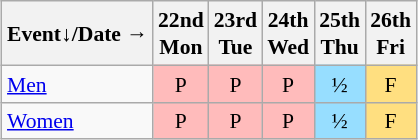<table class="wikitable" style="margin:0.5em auto; font-size:90%; line-height:1.25em; text-align:center;">
<tr>
<th>Event↓/Date →</th>
<th>22nd<br>Mon</th>
<th>23rd<br>Tue</th>
<th>24th<br>Wed</th>
<th>25th<br>Thu</th>
<th>26th<br>Fri</th>
</tr>
<tr>
<td style="text-align:left;"><a href='#'>Men</a></td>
<td bgcolor="#FFBBBB">P</td>
<td bgcolor="#FFBBBB">P</td>
<td bgcolor="#FFBBBB">P</td>
<td bgcolor="#97DEFF">½</td>
<td bgcolor="#FFDF80">F</td>
</tr>
<tr>
<td style="text-align:left;"><a href='#'>Women</a></td>
<td bgcolor="#FFBBBB">P</td>
<td bgcolor="#FFBBBB">P</td>
<td bgcolor="#FFBBBB">P</td>
<td bgcolor="#97DEFF">½</td>
<td bgcolor="#FFDF80">F</td>
</tr>
</table>
